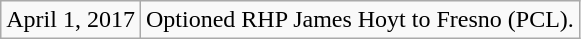<table class="wikitable">
<tr>
<td>April 1, 2017</td>
<td>Optioned RHP James Hoyt to Fresno (PCL).</td>
</tr>
</table>
